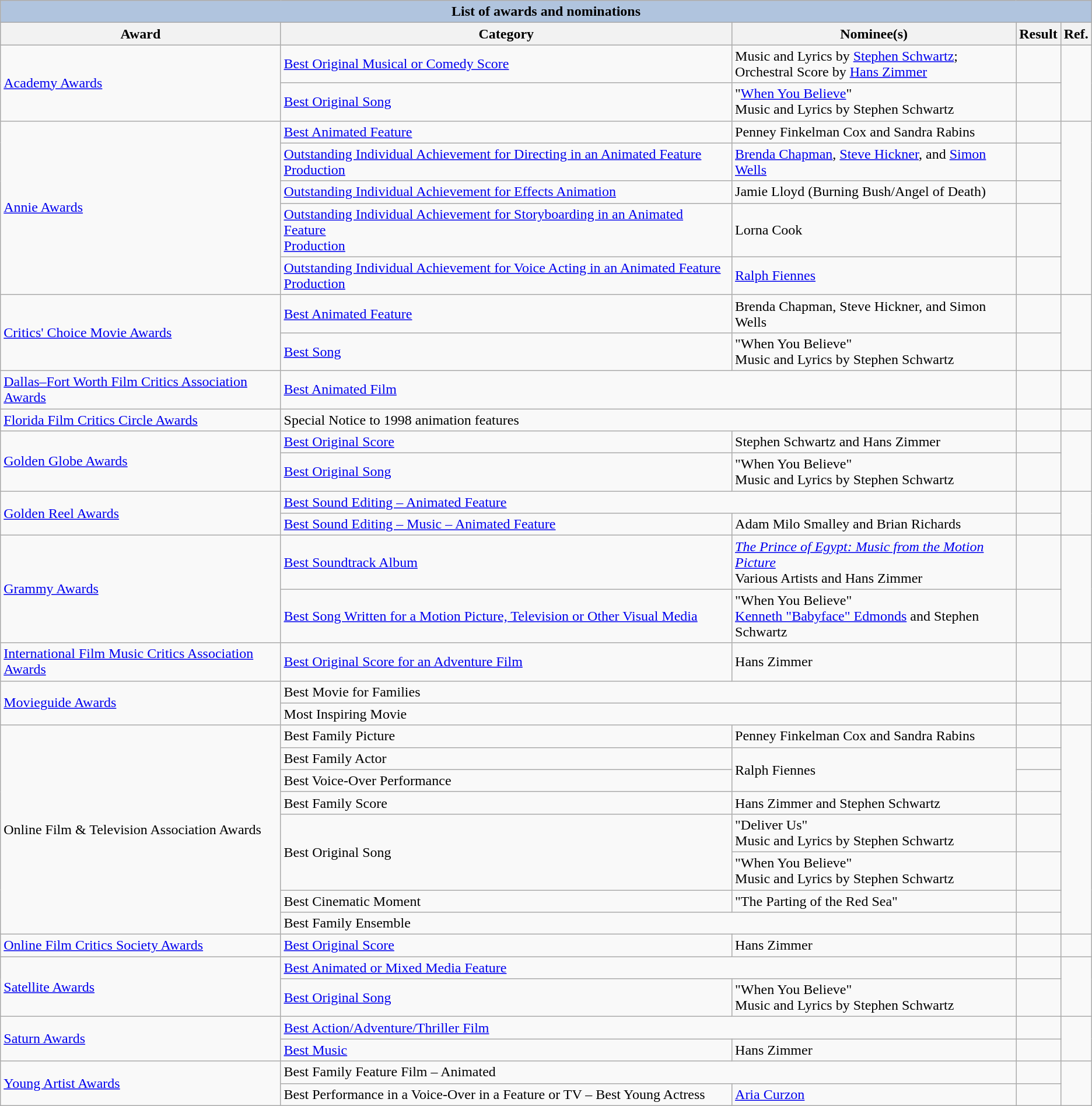<table class="wikitable plainrowheaders">
<tr style="background:#ccc; text-align:center;">
<th colspan="5" style="background: LightSteelBlue;">List of awards and nominations</th>
</tr>
<tr style="background:#ccc; text-align:center;">
<th>Award</th>
<th>Category</th>
<th>Nominee(s)</th>
<th>Result</th>
<th>Ref.</th>
</tr>
<tr>
<td rowspan="2"><a href='#'>Academy Awards</a></td>
<td><a href='#'>Best Original Musical or Comedy Score</a></td>
<td>Music and Lyrics by <a href='#'>Stephen Schwartz</a>; <br> Orchestral Score by <a href='#'>Hans Zimmer</a></td>
<td></td>
<td rowspan="2" style="text-align:center;"></td>
</tr>
<tr>
<td><a href='#'>Best Original Song</a></td>
<td>"<a href='#'>When You Believe</a>" <br> Music and Lyrics by Stephen Schwartz</td>
<td></td>
</tr>
<tr>
<td rowspan="5"><a href='#'>Annie Awards</a></td>
<td><a href='#'>Best Animated Feature</a></td>
<td>Penney Finkelman Cox and Sandra Rabins</td>
<td></td>
<td rowspan="5" style="text-align:center;"></td>
</tr>
<tr>
<td><a href='#'>Outstanding Individual Achievement for Directing in an Animated Feature Production</a></td>
<td><a href='#'>Brenda Chapman</a>, <a href='#'>Steve Hickner</a>, and <a href='#'>Simon Wells</a></td>
<td></td>
</tr>
<tr>
<td><a href='#'>Outstanding Individual Achievement for Effects Animation</a></td>
<td>Jamie Lloyd (Burning Bush/Angel of Death)</td>
<td></td>
</tr>
<tr>
<td><a href='#'>Outstanding Individual Achievement for Storyboarding in an Animated Feature <br> Production</a></td>
<td>Lorna Cook</td>
<td></td>
</tr>
<tr>
<td><a href='#'>Outstanding Individual Achievement for Voice Acting in an Animated Feature <br> Production</a></td>
<td><a href='#'>Ralph Fiennes</a></td>
<td></td>
</tr>
<tr>
<td rowspan="2"><a href='#'>Critics' Choice Movie Awards</a></td>
<td><a href='#'>Best Animated Feature</a></td>
<td>Brenda Chapman, Steve Hickner, and Simon Wells</td>
<td></td>
<td rowspan="2" style="text-align:center;"></td>
</tr>
<tr>
<td><a href='#'>Best Song</a></td>
<td>"When You Believe" <br> Music and Lyrics by Stephen Schwartz</td>
<td></td>
</tr>
<tr>
<td><a href='#'>Dallas–Fort Worth Film Critics Association Awards</a></td>
<td colspan="2"><a href='#'>Best Animated Film</a></td>
<td></td>
<td style="text-align:center;"></td>
</tr>
<tr>
<td><a href='#'>Florida Film Critics Circle Awards</a></td>
<td colspan="2">Special Notice to 1998 animation features</td>
<td></td>
<td style="text-align:center;"></td>
</tr>
<tr>
<td rowspan="2"><a href='#'>Golden Globe Awards</a></td>
<td><a href='#'>Best Original Score</a></td>
<td>Stephen Schwartz and Hans Zimmer</td>
<td></td>
<td rowspan="2" style="text-align:center;"></td>
</tr>
<tr>
<td><a href='#'>Best Original Song</a></td>
<td>"When You Believe" <br> Music and Lyrics by Stephen Schwartz</td>
<td></td>
</tr>
<tr>
<td rowspan="2"><a href='#'>Golden Reel Awards</a></td>
<td colspan="2"><a href='#'>Best Sound Editing – Animated Feature</a></td>
<td></td>
<td rowspan="2" style="text-align:center;"></td>
</tr>
<tr>
<td><a href='#'>Best Sound Editing – Music – Animated Feature</a></td>
<td>Adam Milo Smalley and Brian Richards</td>
<td></td>
</tr>
<tr>
<td rowspan="2"><a href='#'>Grammy Awards</a></td>
<td><a href='#'>Best Soundtrack Album</a></td>
<td><em><a href='#'>The Prince of Egypt: Music from the Motion Picture</a></em> <br> Various Artists and Hans Zimmer</td>
<td></td>
<td rowspan="2" style="text-align:center;"></td>
</tr>
<tr>
<td><a href='#'>Best Song Written for a Motion Picture, Television or Other Visual Media</a></td>
<td>"When You Believe" <br> <a href='#'>Kenneth "Babyface" Edmonds</a> and Stephen Schwartz</td>
<td></td>
</tr>
<tr>
<td><a href='#'>International Film Music Critics Association Awards</a></td>
<td><a href='#'>Best Original Score for an Adventure Film</a></td>
<td>Hans Zimmer</td>
<td></td>
<td style="text-align:center;"></td>
</tr>
<tr>
<td rowspan="2"><a href='#'>Movieguide Awards</a></td>
<td colspan="2">Best Movie for Families</td>
<td></td>
<td rowspan="2" style="text-align:center;"></td>
</tr>
<tr>
<td colspan="2">Most Inspiring Movie</td>
<td></td>
</tr>
<tr>
<td rowspan="8">Online Film & Television Association Awards</td>
<td>Best Family Picture</td>
<td>Penney Finkelman Cox and Sandra Rabins</td>
<td></td>
<td rowspan="8" style="text-align:center;"></td>
</tr>
<tr>
<td>Best Family Actor</td>
<td rowspan="2">Ralph Fiennes</td>
<td></td>
</tr>
<tr>
<td>Best Voice-Over Performance</td>
<td></td>
</tr>
<tr>
<td>Best Family Score</td>
<td>Hans Zimmer and Stephen Schwartz</td>
<td></td>
</tr>
<tr>
<td rowspan="2">Best Original Song</td>
<td>"Deliver Us" <br> Music and Lyrics by Stephen Schwartz</td>
<td></td>
</tr>
<tr>
<td>"When You Believe" <br> Music and Lyrics by Stephen Schwartz</td>
<td></td>
</tr>
<tr>
<td>Best Cinematic Moment</td>
<td>"The Parting of the Red Sea"</td>
<td></td>
</tr>
<tr>
<td colspan="2">Best Family Ensemble</td>
<td></td>
</tr>
<tr>
<td><a href='#'>Online Film Critics Society Awards</a></td>
<td><a href='#'>Best Original Score</a></td>
<td>Hans Zimmer</td>
<td></td>
<td style="text-align:center;"></td>
</tr>
<tr>
<td rowspan="2"><a href='#'>Satellite Awards</a></td>
<td colspan="2"><a href='#'>Best Animated or Mixed Media Feature</a></td>
<td></td>
<td rowspan="2" style="text-align:center;"></td>
</tr>
<tr>
<td><a href='#'>Best Original Song</a></td>
<td>"When You Believe" <br> Music and Lyrics by Stephen Schwartz</td>
<td></td>
</tr>
<tr>
<td rowspan="2"><a href='#'>Saturn Awards</a></td>
<td colspan="2"><a href='#'>Best Action/Adventure/Thriller Film</a></td>
<td></td>
<td rowspan="2" style="text-align:center;"></td>
</tr>
<tr>
<td><a href='#'>Best Music</a></td>
<td>Hans Zimmer</td>
<td></td>
</tr>
<tr>
<td rowspan="2"><a href='#'>Young Artist Awards</a></td>
<td colspan="2">Best Family Feature Film – Animated</td>
<td></td>
<td rowspan="2" style="text-align:center;"></td>
</tr>
<tr>
<td>Best Performance in a Voice-Over in a Feature or TV – Best Young Actress</td>
<td><a href='#'>Aria Curzon</a></td>
<td></td>
</tr>
</table>
